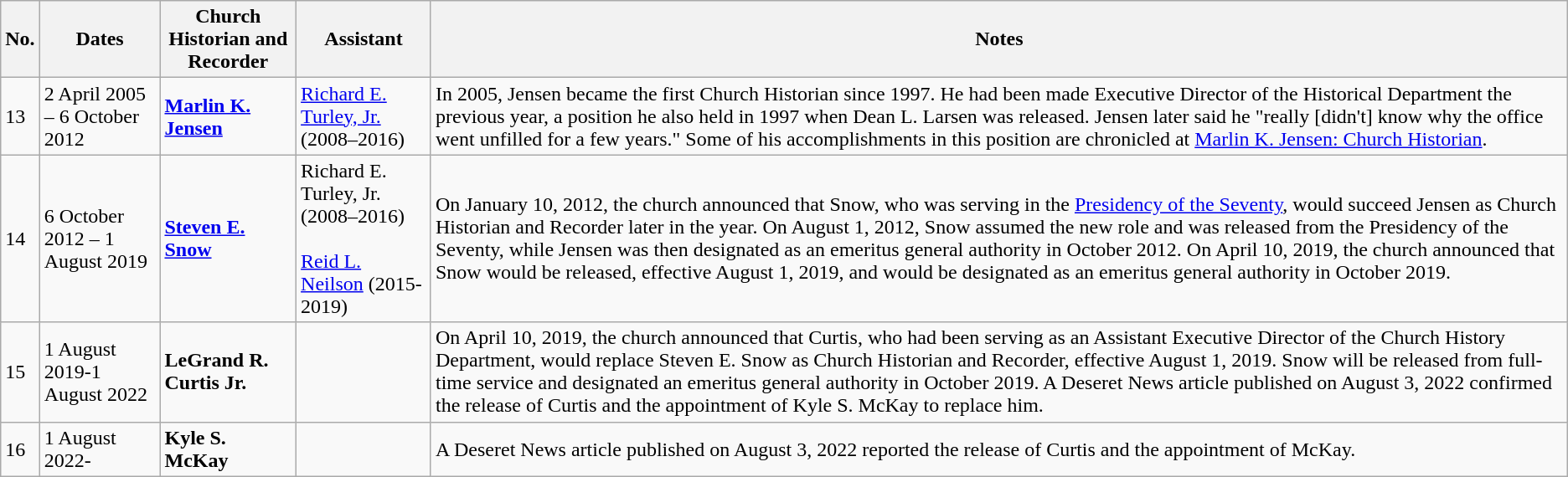<table class="wikitable">
<tr>
<th>No.</th>
<th>Dates</th>
<th>Church Historian and Recorder</th>
<th>Assistant</th>
<th>Notes</th>
</tr>
<tr>
<td>13</td>
<td>2 April 2005 – 6 October 2012</td>
<td><strong><a href='#'>Marlin K. Jensen</a></strong></td>
<td><a href='#'>Richard E. Turley, Jr.</a> (2008–2016)</td>
<td>In 2005, Jensen became the first Church Historian since 1997.  He had been made Executive Director of the Historical Department the previous year, a position he also held in 1997 when Dean L. Larsen was released.  Jensen later said he "really [didn't] know why the office went unfilled for a few years."  Some of his accomplishments in this position are chronicled at <a href='#'>Marlin K. Jensen: Church Historian</a>.</td>
</tr>
<tr>
<td>14</td>
<td>6 October 2012 – 1 August 2019</td>
<td><strong><a href='#'>Steven E. Snow</a></strong></td>
<td>Richard E. Turley, Jr. (2008–2016)<br><br><a href='#'>Reid L. Neilson</a> (2015-2019)</td>
<td>On January 10, 2012, the church announced that Snow, who was serving in the <a href='#'>Presidency of the Seventy</a>, would succeed Jensen as Church Historian and Recorder later in the year.  On August 1, 2012, Snow assumed the new role and was released from the Presidency of the Seventy, while Jensen was then designated as an emeritus general authority in October 2012. On April 10, 2019, the church announced that Snow would be released, effective August 1, 2019, and would be designated as an emeritus general authority in October 2019.</td>
</tr>
<tr>
<td>15</td>
<td>1 August 2019-1 August 2022</td>
<td><strong>LeGrand R. Curtis Jr.</strong></td>
<td></td>
<td>On April 10, 2019, the church announced that Curtis, who had been serving as an Assistant Executive Director of the Church History Department, would replace Steven E. Snow as Church Historian and Recorder, effective August 1, 2019.  Snow will be released from full-time service and designated an emeritus general authority in October 2019.  A Deseret News article published on August 3, 2022 confirmed the release of Curtis and the appointment of Kyle S. McKay to replace him.</td>
</tr>
<tr>
<td>16</td>
<td>1 August 2022-</td>
<td><strong>Kyle S. McKay</strong></td>
<td></td>
<td>A Deseret News article published on August 3, 2022 reported the release of Curtis and the appointment of McKay.</td>
</tr>
</table>
